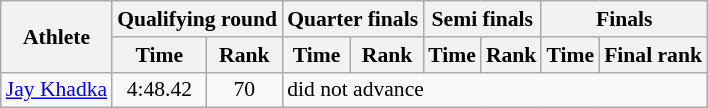<table class="wikitable" style="font-size:90%">
<tr>
<th rowspan="2">Athlete</th>
<th colspan="2">Qualifying round</th>
<th colspan="2">Quarter finals</th>
<th colspan="2">Semi finals</th>
<th colspan="2">Finals</th>
</tr>
<tr>
<th>Time</th>
<th>Rank</th>
<th>Time</th>
<th>Rank</th>
<th>Time</th>
<th>Rank</th>
<th>Time</th>
<th>Final rank</th>
</tr>
<tr>
<td><a href='#'>Jay Khadka</a></td>
<td align="center">4:48.42</td>
<td align="center">70</td>
<td colspan="6">did not advance</td>
</tr>
</table>
